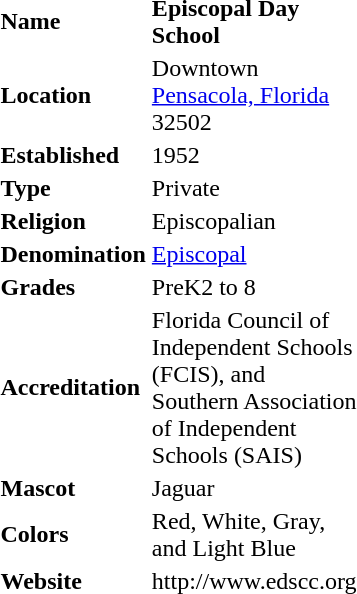<table id="toc" style="float:right; width:230px; margin-left: 1em;">
<tr>
<td colspan="2" style="text-align:center; background:ffffff;"><br><table id="toc">
<tr style="text-align:center;">
</tr>
</table>
</td>
</tr>
<tr>
<td><strong>Name</strong></td>
<td><strong>Episcopal Day School</strong></td>
</tr>
<tr>
<td><strong>Location</strong></td>
<td>Downtown <a href='#'>Pensacola, Florida</a> 32502</td>
</tr>
<tr>
<td><strong>Established</strong></td>
<td>1952</td>
</tr>
<tr>
<td><strong>Type</strong></td>
<td>Private</td>
</tr>
<tr>
<td><strong>Religion</strong></td>
<td>Episcopalian</td>
</tr>
<tr>
<td><strong>Denomination</strong></td>
<td><a href='#'>Episcopal</a></td>
</tr>
<tr>
<td><strong>Grades</strong></td>
<td>PreK2 to 8</td>
</tr>
<tr>
<td><strong>Accreditation</strong></td>
<td>Florida Council of Independent Schools (FCIS), and Southern Association of Independent Schools (SAIS)</td>
</tr>
<tr>
<td><strong>Mascot</strong></td>
<td>Jaguar</td>
</tr>
<tr>
<td><strong>Colors</strong></td>
<td>Red, White, Gray, and Light Blue</td>
</tr>
<tr>
<td><strong>Website</strong></td>
<td>http://www.edscc.org</td>
</tr>
</table>
